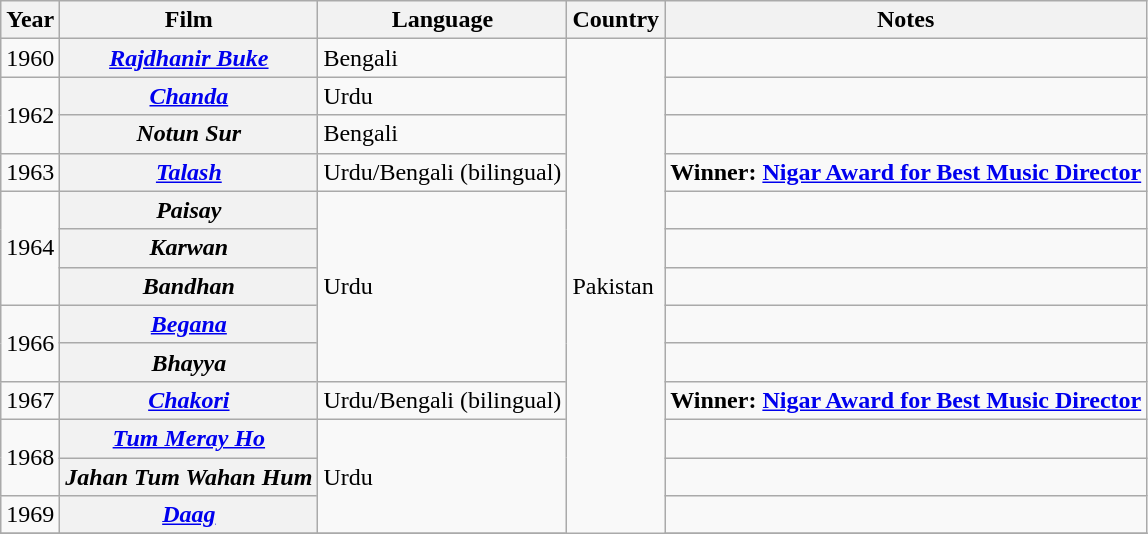<table class="wikitable sortable">
<tr>
<th>Year</th>
<th>Film</th>
<th>Language</th>
<th>Country</th>
<th>Notes</th>
</tr>
<tr>
<td>1960</td>
<th><em><a href='#'>Rajdhanir Buke</a></em></th>
<td>Bengali</td>
<td rowspan=15>Pakistan</td>
<td></td>
</tr>
<tr>
<td rowspan=2>1962</td>
<th><em><a href='#'>Chanda</a></em></th>
<td>Urdu</td>
<td></td>
</tr>
<tr>
<th><em>Notun Sur</em></th>
<td>Bengali</td>
<td></td>
</tr>
<tr>
<td>1963</td>
<th><em><a href='#'>Talash</a></em></th>
<td>Urdu/Bengali (bilingual)</td>
<td><strong>Winner: <a href='#'>Nigar Award for Best Music Director</a></strong></td>
</tr>
<tr>
<td rowspan=3>1964</td>
<th><em>Paisay</em></th>
<td rowspan=5>Urdu</td>
<td></td>
</tr>
<tr>
<th><em>Karwan</em></th>
<td></td>
</tr>
<tr>
<th><em>Bandhan</em></th>
<td></td>
</tr>
<tr>
<td rowspan=2>1966</td>
<th><em><a href='#'>Begana</a></em></th>
<td></td>
</tr>
<tr>
<th><em>Bhayya</em></th>
<td></td>
</tr>
<tr>
<td>1967</td>
<th><em><a href='#'>Chakori</a></em></th>
<td>Urdu/Bengali (bilingual)</td>
<td><strong>Winner: <a href='#'>Nigar Award for Best Music Director</a></strong></td>
</tr>
<tr>
<td rowspan=2>1968</td>
<th><em><a href='#'>Tum Meray Ho</a></em></th>
<td rowspan=3>Urdu</td>
<td></td>
</tr>
<tr>
<th><em>Jahan Tum Wahan Hum</em></th>
<td></td>
</tr>
<tr>
<td>1969</td>
<th><em><a href='#'>Daag</a></em></th>
<td></td>
</tr>
<tr>
</tr>
</table>
